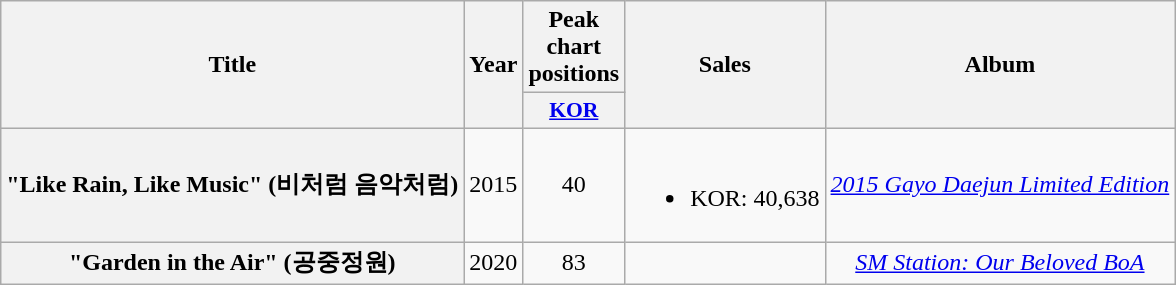<table class="wikitable plainrowheaders" style="text-align:center;">
<tr>
<th scope="col" rowspan="2">Title</th>
<th scope="col" rowspan="2">Year</th>
<th scope="col" colspan="1">Peak chart<br>positions</th>
<th scope="col" rowspan="2">Sales</th>
<th scope="col" rowspan="2">Album</th>
</tr>
<tr>
<th scope="col" style="width:3em;font-size:90%;"><a href='#'>KOR</a><br></th>
</tr>
<tr>
<th scope="row">"Like Rain, Like Music" (비처럼 음악처럼)</th>
<td>2015</td>
<td>40</td>
<td><br><ul><li>KOR: 40,638</li></ul></td>
<td><em><a href='#'>2015 Gayo Daejun Limited Edition</a></em></td>
</tr>
<tr>
<th scope="row">"Garden in the Air" (공중정원)</th>
<td>2020</td>
<td>83</td>
<td></td>
<td><em><a href='#'>SM Station: Our Beloved BoA</a></em></td>
</tr>
</table>
